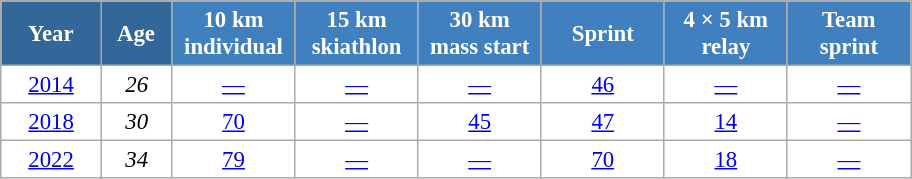<table class="wikitable" style="font-size:95%; text-align:center; border:grey solid 1px; border-collapse:collapse; background:#ffffff;">
<tr>
<th style="background-color:#369; color:white; width:60px;"> Year </th>
<th style="background-color:#369; color:white; width:40px;"> Age </th>
<th style="background-color:#4180be; color:white; width:75px;"> 10 km <br> individual </th>
<th style="background-color:#4180be; color:white; width:75px;"> 15 km <br> skiathlon </th>
<th style="background-color:#4180be; color:white; width:75px;"> 30 km <br> mass start </th>
<th style="background-color:#4180be; color:white; width:75px;"> Sprint </th>
<th style="background-color:#4180be; color:white; width:75px;"> 4 × 5 km <br> relay </th>
<th style="background-color:#4180be; color:white; width:75px;"> Team <br> sprint </th>
</tr>
<tr>
<td><a href='#'>2014</a></td>
<td><em>26</em></td>
<td><a href='#'>—</a></td>
<td><a href='#'>—</a></td>
<td><a href='#'>—</a></td>
<td><a href='#'>46</a></td>
<td><a href='#'>—</a></td>
<td><a href='#'>—</a></td>
</tr>
<tr>
<td><a href='#'>2018</a></td>
<td><em>30</em></td>
<td><a href='#'>70</a></td>
<td><a href='#'>—</a></td>
<td><a href='#'>45</a></td>
<td><a href='#'>47</a></td>
<td><a href='#'>14</a></td>
<td><a href='#'>—</a></td>
</tr>
<tr>
<td><a href='#'>2022</a></td>
<td><em>34</em></td>
<td><a href='#'>79</a></td>
<td><a href='#'>—</a></td>
<td><a href='#'>—</a></td>
<td><a href='#'>70</a></td>
<td><a href='#'>18</a></td>
<td><a href='#'>—</a></td>
</tr>
</table>
